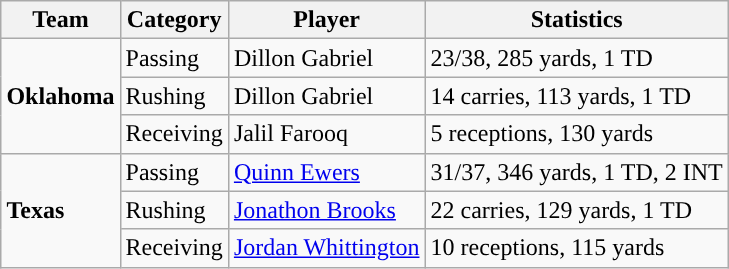<table class="wikitable" style="float: right;">
<tr>
<th>Team</th>
<th>Category</th>
<th>Player</th>
<th>Statistics</th>
</tr>
<tr>
<td rowspan=3><strong>Oklahoma</strong></td>
<td>Passing</td>
<td>Dillon Gabriel</td>
<td>23/38, 285 yards, 1 TD</td>
</tr>
<tr>
<td>Rushing</td>
<td>Dillon Gabriel</td>
<td>14 carries, 113 yards, 1 TD</td>
</tr>
<tr>
<td>Receiving</td>
<td>Jalil Farooq</td>
<td>5 receptions, 130 yards</td>
</tr>
<tr>
<td rowspan=3><strong>Texas</strong></td>
<td>Passing</td>
<td><a href='#'>Quinn Ewers</a></td>
<td>31/37, 346 yards, 1 TD, 2 INT</td>
</tr>
<tr>
<td>Rushing</td>
<td><a href='#'>Jonathon Brooks</a></td>
<td>22 carries, 129 yards, 1 TD</td>
</tr>
<tr>
<td>Receiving</td>
<td><a href='#'>Jordan Whittington</a></td>
<td>10 receptions, 115 yards</td>
</tr>
</table>
